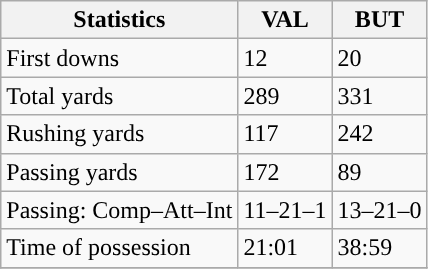<table class="wikitable" style="float: left;">
<tr>
<th>Statistics</th>
<th>VAL</th>
<th>BUT</th>
</tr>
<tr>
<td>First downs</td>
<td>12</td>
<td>20</td>
</tr>
<tr>
<td>Total yards</td>
<td>289</td>
<td>331</td>
</tr>
<tr>
<td>Rushing yards</td>
<td>117</td>
<td>242</td>
</tr>
<tr>
<td>Passing yards</td>
<td>172</td>
<td>89</td>
</tr>
<tr>
<td>Passing: Comp–Att–Int</td>
<td>11–21–1</td>
<td>13–21–0</td>
</tr>
<tr>
<td>Time of possession</td>
<td>21:01</td>
<td>38:59</td>
</tr>
<tr>
</tr>
</table>
